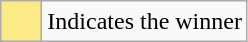<table class="wikitable">
<tr>
<td style="background:#FAEB86; height:20px; width:20px"></td>
<td>Indicates the winner</td>
</tr>
</table>
